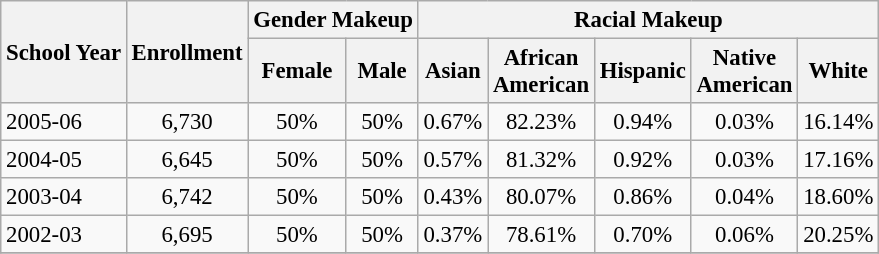<table class="wikitable" style="font-size: 95%;">
<tr>
<th rowspan="2">School Year</th>
<th rowspan="2">Enrollment</th>
<th colspan="2">Gender Makeup</th>
<th colspan="5">Racial Makeup</th>
</tr>
<tr>
<th>Female</th>
<th>Male</th>
<th>Asian</th>
<th>African <br>American</th>
<th>Hispanic</th>
<th>Native <br>American</th>
<th>White</th>
</tr>
<tr>
<td align="left">2005-06</td>
<td align="center">6,730</td>
<td align="center">50%</td>
<td align="center">50%</td>
<td align="center">0.67%</td>
<td align="center">82.23%</td>
<td align="center">0.94%</td>
<td align="center">0.03%</td>
<td align="center">16.14%</td>
</tr>
<tr>
<td align="left">2004-05</td>
<td align="center">6,645</td>
<td align="center">50%</td>
<td align="center">50%</td>
<td align="center">0.57%</td>
<td align="center">81.32%</td>
<td align="center">0.92%</td>
<td align="center">0.03%</td>
<td align="center">17.16%</td>
</tr>
<tr>
<td align="left">2003-04</td>
<td align="center">6,742</td>
<td align="center">50%</td>
<td align="center">50%</td>
<td align="center">0.43%</td>
<td align="center">80.07%</td>
<td align="center">0.86%</td>
<td align="center">0.04%</td>
<td align="center">18.60%</td>
</tr>
<tr>
<td align="left">2002-03</td>
<td align="center">6,695</td>
<td align="center">50%</td>
<td align="center">50%</td>
<td align="center">0.37%</td>
<td align="center">78.61%</td>
<td align="center">0.70%</td>
<td align="center">0.06%</td>
<td align="center">20.25%</td>
</tr>
<tr>
</tr>
</table>
